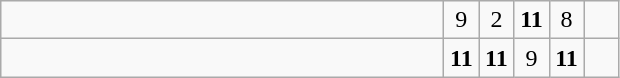<table class="wikitable">
<tr>
<td style="width:18em"></td>
<td align=center style="width:1em">9</td>
<td align=center style="width:1em">2</td>
<td align=center style="width:1em"><strong>11</strong></td>
<td align=center style="width:1em">8</td>
<td align=center style="width:1em"></td>
</tr>
<tr>
<td style="width:18em"></td>
<td align=center style="width:1em"><strong>11</strong></td>
<td align=center style="width:1em"><strong>11</strong></td>
<td align=center style="width:1em">9</td>
<td align=center style="width:1em"><strong>11</strong></td>
<td align=center style="width:1em"></td>
</tr>
</table>
